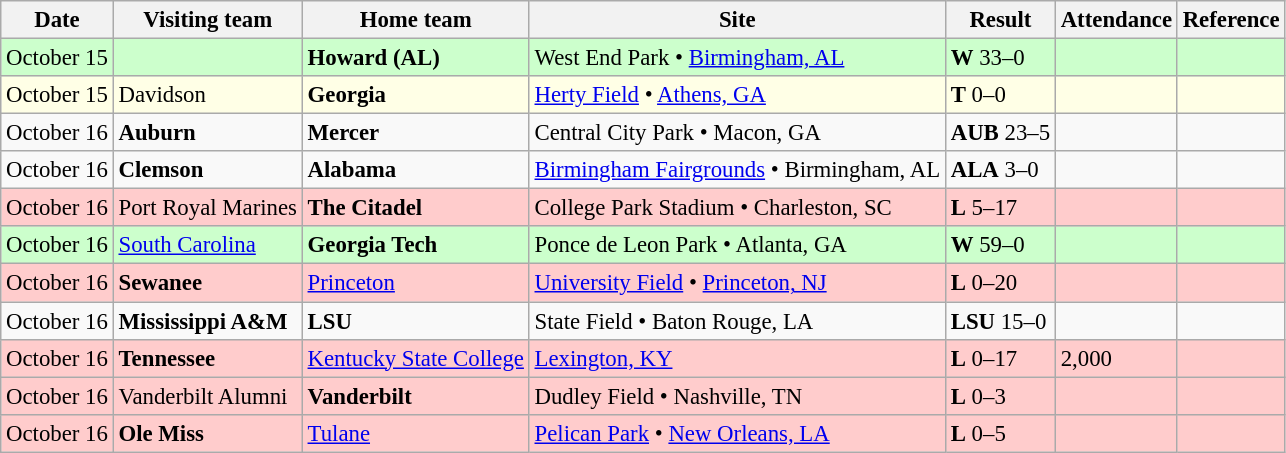<table class="wikitable" style="font-size:95%;">
<tr>
<th>Date</th>
<th>Visiting team</th>
<th>Home team</th>
<th>Site</th>
<th>Result</th>
<th>Attendance</th>
<th class="unsortable">Reference</th>
</tr>
<tr bgcolor=ccffcc>
<td>October 15</td>
<td></td>
<td><strong>Howard (AL)</strong></td>
<td>West End Park • <a href='#'>Birmingham, AL</a></td>
<td><strong>W</strong> 33–0</td>
<td></td>
<td></td>
</tr>
<tr bgcolor=ffffe6>
<td>October 15</td>
<td>Davidson</td>
<td><strong>Georgia</strong></td>
<td><a href='#'>Herty Field</a> • <a href='#'>Athens, GA</a></td>
<td><strong>T</strong> 0–0</td>
<td></td>
<td></td>
</tr>
<tr bgcolor=>
<td>October 16</td>
<td><strong>Auburn</strong></td>
<td><strong>Mercer</strong></td>
<td>Central City Park • Macon, GA</td>
<td><strong>AUB</strong> 23–5</td>
<td></td>
<td></td>
</tr>
<tr bgcolor=>
<td>October 16</td>
<td><strong>Clemson</strong></td>
<td><strong>Alabama</strong></td>
<td><a href='#'>Birmingham Fairgrounds</a> • Birmingham, AL</td>
<td><strong>ALA</strong> 3–0</td>
<td></td>
<td></td>
</tr>
<tr bgcolor=ffcccc>
<td>October 16</td>
<td>Port Royal Marines</td>
<td><strong>The Citadel</strong></td>
<td>College Park Stadium • Charleston, SC</td>
<td><strong>L</strong> 5–17</td>
<td></td>
<td></td>
</tr>
<tr bgcolor=ccffcc>
<td>October 16</td>
<td><a href='#'>South Carolina</a></td>
<td><strong>Georgia Tech</strong></td>
<td>Ponce de Leon Park • Atlanta, GA</td>
<td><strong>W</strong> 59–0</td>
<td></td>
<td></td>
</tr>
<tr bgcolor=ffcccc>
<td>October 16</td>
<td><strong>Sewanee</strong></td>
<td><a href='#'>Princeton</a></td>
<td><a href='#'>University Field</a> • <a href='#'>Princeton, NJ</a></td>
<td><strong>L</strong> 0–20</td>
<td></td>
<td></td>
</tr>
<tr bgcolor=>
<td>October 16</td>
<td><strong>Mississippi A&M</strong></td>
<td><strong>LSU</strong></td>
<td>State Field • Baton Rouge, LA</td>
<td><strong>LSU</strong> 15–0</td>
<td></td>
<td></td>
</tr>
<tr bgcolor=ffcccc>
<td>October 16</td>
<td><strong>Tennessee</strong></td>
<td><a href='#'>Kentucky State College</a></td>
<td><a href='#'>Lexington, KY</a></td>
<td><strong>L</strong> 0–17</td>
<td>2,000</td>
<td></td>
</tr>
<tr bgcolor=ffcccc>
<td>October 16</td>
<td>Vanderbilt Alumni</td>
<td><strong>Vanderbilt</strong></td>
<td>Dudley Field • Nashville, TN</td>
<td><strong>L</strong> 0–3</td>
<td></td>
<td></td>
</tr>
<tr bgcolor=ffcccc>
<td>October 16</td>
<td><strong>Ole Miss</strong></td>
<td><a href='#'>Tulane</a></td>
<td><a href='#'>Pelican Park</a> • <a href='#'>New Orleans, LA</a></td>
<td><strong>L</strong> 0–5</td>
<td></td>
<td></td>
</tr>
</table>
